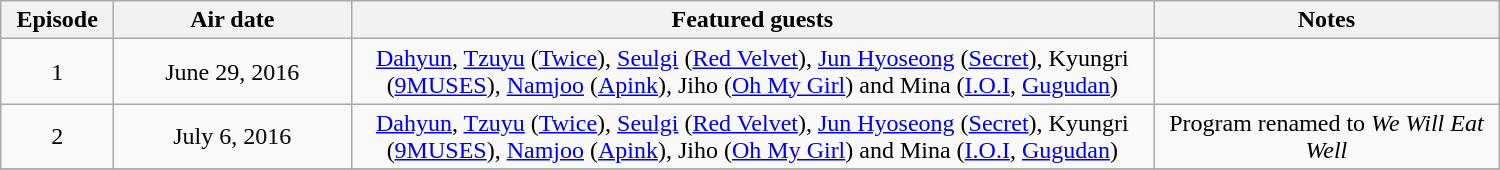<table class="wikitable" style="text-align:center;" width="1000px">
<tr>
<th width="70">Episode</th>
<th width="170">Air date</th>
<th width="600">Featured guests</th>
<th width="250">Notes</th>
</tr>
<tr>
<td>1</td>
<td>June 29, 2016</td>
<td><a href='#'>Dahyun</a>, <a href='#'>Tzuyu</a> (<a href='#'>Twice</a>), <a href='#'>Seulgi</a> (<a href='#'>Red Velvet</a>), <a href='#'>Jun Hyoseong</a> (<a href='#'>Secret</a>), Kyungri (<a href='#'>9MUSES</a>), <a href='#'>Namjoo</a> (<a href='#'>Apink</a>), Jiho (<a href='#'>Oh My Girl</a>) and Mina (<a href='#'>I.O.I</a>, <a href='#'>Gugudan</a>)</td>
<td></td>
</tr>
<tr>
<td>2</td>
<td>July 6, 2016</td>
<td><a href='#'>Dahyun</a>, <a href='#'>Tzuyu</a> (<a href='#'>Twice</a>), <a href='#'>Seulgi</a> (<a href='#'>Red Velvet</a>), <a href='#'>Jun Hyoseong</a> (<a href='#'>Secret</a>), Kyungri (<a href='#'>9MUSES</a>), <a href='#'>Namjoo</a> (<a href='#'>Apink</a>), Jiho (<a href='#'>Oh My Girl</a>) and Mina (<a href='#'>I.O.I</a>, <a href='#'>Gugudan</a>)</td>
<td>Program renamed to <em>We Will Eat Well</em></td>
</tr>
<tr>
</tr>
</table>
